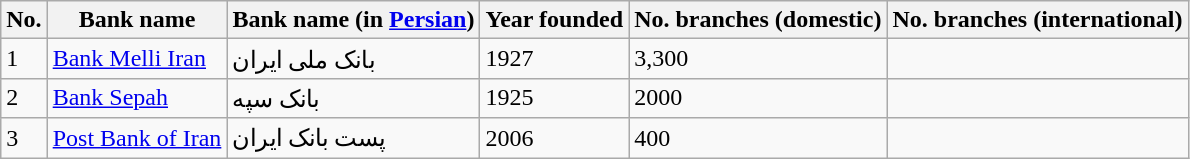<table class="wikitable sortable">
<tr style="vertical-align:middle;">
<th>No.</th>
<th>Bank name</th>
<th>Bank name (in <a href='#'>Persian</a>)</th>
<th>Year founded</th>
<th>No. branches (domestic)</th>
<th>No. branches (international)</th>
</tr>
<tr>
<td>1</td>
<td><a href='#'>Bank Melli Iran</a></td>
<td>بانک ملی ایران</td>
<td>1927</td>
<td>3,300</td>
<td></td>
</tr>
<tr>
<td>2</td>
<td><a href='#'>Bank Sepah</a></td>
<td>بانک سپه</td>
<td>1925</td>
<td>2000</td>
<td></td>
</tr>
<tr>
<td>3</td>
<td><a href='#'>Post Bank of Iran</a></td>
<td>پست بانک ایران</td>
<td>2006</td>
<td>400</td>
<td></td>
</tr>
</table>
